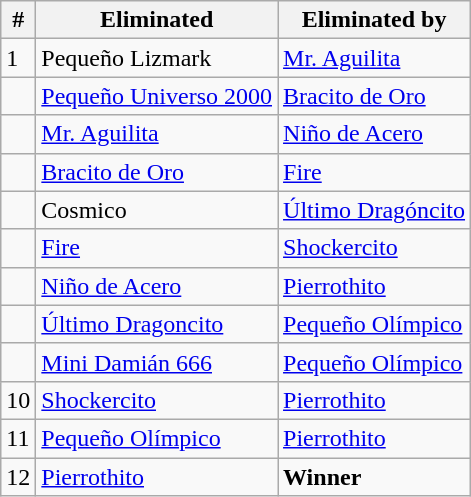<table class="wikitable sortable">
<tr>
<th scope="col">#</th>
<th scope="col">Eliminated</th>
<th scope="col">Eliminated by</th>
</tr>
<tr>
<td scope="row">1</td>
<td>Pequeño Lizmark</td>
<td><a href='#'>Mr. Aguilita</a></td>
</tr>
<tr>
<td scope="row"></td>
<td><a href='#'>Pequeño Universo 2000</a></td>
<td><a href='#'>Bracito de Oro</a></td>
</tr>
<tr>
<td scope="row"></td>
<td><a href='#'>Mr. Aguilita</a></td>
<td><a href='#'>Niño de Acero</a></td>
</tr>
<tr>
<td scope="row"></td>
<td><a href='#'>Bracito de Oro</a></td>
<td><a href='#'>Fire</a></td>
</tr>
<tr>
<td scope="row"></td>
<td>Cosmico</td>
<td><a href='#'>Último Dragóncito</a></td>
</tr>
<tr>
<td scope="row"></td>
<td><a href='#'>Fire</a></td>
<td><a href='#'>Shockercito</a></td>
</tr>
<tr>
<td scope="row"></td>
<td><a href='#'>Niño de Acero</a></td>
<td><a href='#'>Pierrothito</a></td>
</tr>
<tr>
<td scope="row"></td>
<td><a href='#'>Último Dragoncito</a></td>
<td><a href='#'>Pequeño Olímpico</a></td>
</tr>
<tr>
<td scope="row"></td>
<td><a href='#'>Mini Damián 666</a></td>
<td><a href='#'>Pequeño Olímpico</a></td>
</tr>
<tr>
<td scope="row">10</td>
<td><a href='#'>Shockercito</a></td>
<td><a href='#'>Pierrothito</a></td>
</tr>
<tr>
<td scope="row">11</td>
<td><a href='#'>Pequeño Olímpico</a></td>
<td><a href='#'>Pierrothito</a></td>
</tr>
<tr>
<td scope="row">12</td>
<td><a href='#'>Pierrothito</a></td>
<td><strong>Winner</strong></td>
</tr>
</table>
